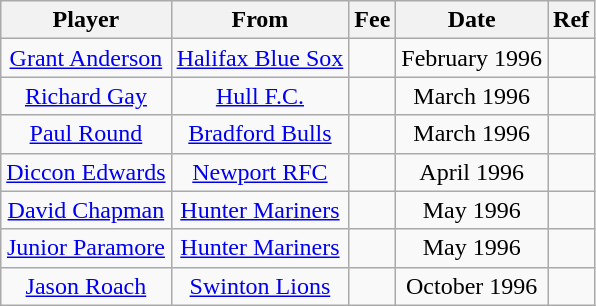<table class="wikitable" style="text-align:center; width="70%; text-align:left">
<tr>
<th><strong>Player</strong></th>
<th><strong>From</strong></th>
<th><strong>Fee</strong></th>
<th><strong>Date</strong></th>
<th><strong>Ref</strong></th>
</tr>
<tr --->
<td><a href='#'>Grant Anderson</a></td>
<td><a href='#'>Halifax Blue Sox</a></td>
<td></td>
<td>February 1996</td>
<td></td>
</tr>
<tr --->
<td><a href='#'>Richard Gay</a></td>
<td><a href='#'>Hull F.C.</a></td>
<td></td>
<td>March 1996</td>
<td></td>
</tr>
<tr --->
<td><a href='#'>Paul Round</a></td>
<td><a href='#'>Bradford Bulls</a></td>
<td></td>
<td>March 1996</td>
<td></td>
</tr>
<tr --->
<td><a href='#'>Diccon Edwards</a></td>
<td><a href='#'>Newport RFC</a></td>
<td></td>
<td>April 1996</td>
<td></td>
</tr>
<tr --->
<td><a href='#'>David Chapman</a></td>
<td><a href='#'>Hunter Mariners</a></td>
<td></td>
<td>May 1996</td>
<td></td>
</tr>
<tr --->
<td><a href='#'>Junior Paramore</a></td>
<td><a href='#'>Hunter Mariners</a></td>
<td></td>
<td>May 1996</td>
<td></td>
</tr>
<tr --->
<td><a href='#'>Jason Roach</a></td>
<td><a href='#'>Swinton Lions</a></td>
<td></td>
<td>October 1996</td>
<td></td>
</tr>
</table>
